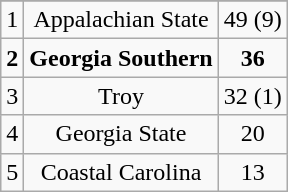<table class="wikitable" style="display: inline-table;">
<tr align="center">
</tr>
<tr align="center">
<td>1</td>
<td>Appalachian State</td>
<td>49 (9)</td>
</tr>
<tr align="center">
<td><strong>2</strong></td>
<td><strong>Georgia Southern</strong></td>
<td><strong>36</strong></td>
</tr>
<tr align="center">
<td>3</td>
<td>Troy</td>
<td>32 (1)</td>
</tr>
<tr align="center">
<td>4</td>
<td>Georgia State</td>
<td>20</td>
</tr>
<tr align="center">
<td>5</td>
<td>Coastal Carolina</td>
<td>13</td>
</tr>
</table>
